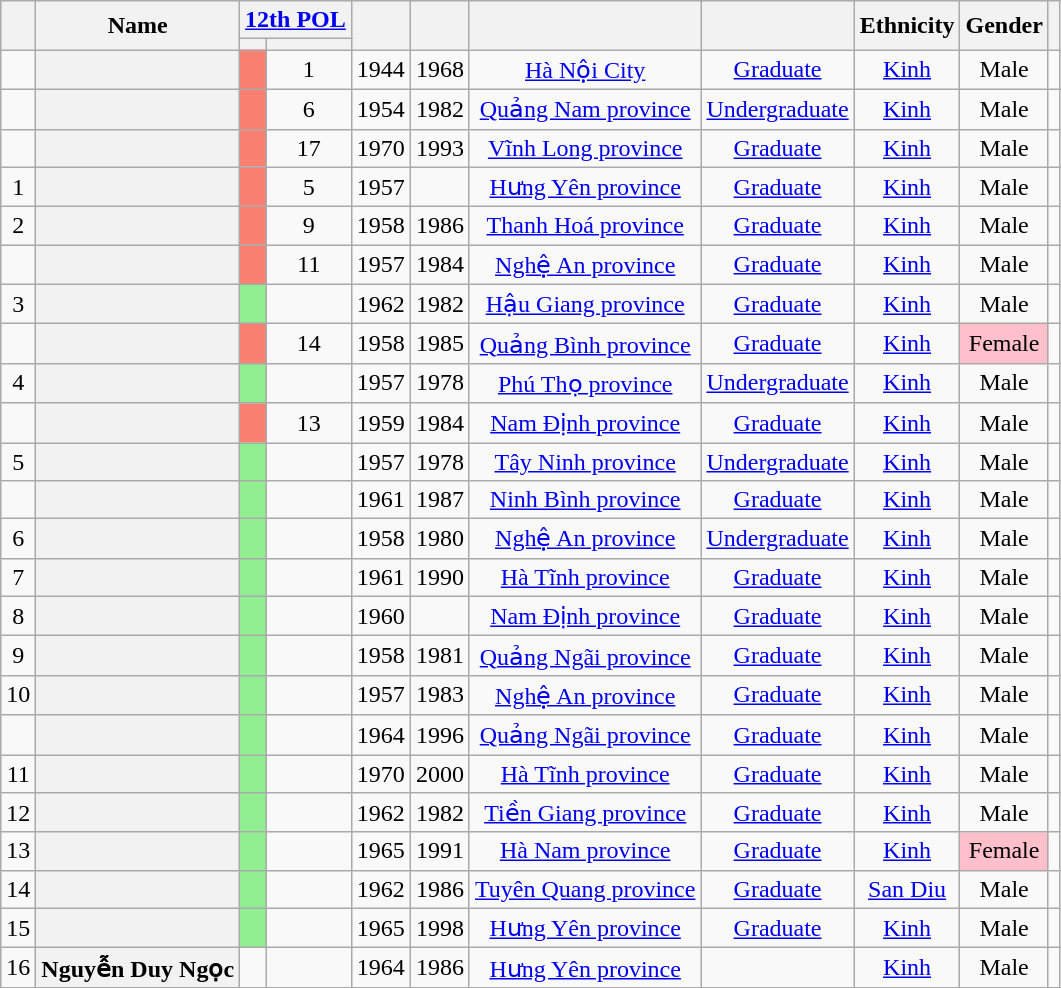<table class="wikitable sortable" style=text-align:center>
<tr>
<th Rowspan="2"></th>
<th Rowspan="2">Name</th>
<th colspan="2" unsortable><a href='#'>12th POL</a></th>
<th Rowspan="2"></th>
<th Rowspan="2"></th>
<th Rowspan="2"></th>
<th Rowspan="2"></th>
<th Rowspan="2">Ethnicity</th>
<th Rowspan="2">Gender</th>
<th Rowspan="2"  scope="col" class="unsortable"></th>
</tr>
<tr>
<th></th>
<th></th>
</tr>
<tr>
<td></td>
<th align="center" scope="row" style="font-weight:normal;"><s></s></th>
<td bgcolor = Salmon></td>
<td>1</td>
<td>1944</td>
<td>1968</td>
<td><a href='#'>Hà Nội City</a></td>
<td><a href='#'>Graduate</a></td>
<td><a href='#'>Kinh</a></td>
<td>Male</td>
<td></td>
</tr>
<tr>
<td></td>
<th align="center" scope="row" style="font-weight:normal;"><s></s></th>
<td bgcolor = Salmon></td>
<td>6</td>
<td>1954</td>
<td>1982</td>
<td><a href='#'>Quảng Nam province</a></td>
<td><a href='#'>Undergraduate</a></td>
<td><a href='#'>Kinh</a></td>
<td>Male</td>
<td></td>
</tr>
<tr>
<td></td>
<th align="center" scope="row" style="font-weight:normal;"><s></s></th>
<td bgcolor="Salmon"></td>
<td>17</td>
<td>1970</td>
<td>1993</td>
<td><a href='#'>Vĩnh Long province</a></td>
<td><a href='#'>Graduate</a></td>
<td><a href='#'>Kinh</a></td>
<td>Male</td>
<td></td>
</tr>
<tr>
<td>1</td>
<th align="center" scope="row" style="font-weight:normal;"></th>
<td bgcolor="Salmon"></td>
<td>5</td>
<td>1957</td>
<td></td>
<td><a href='#'>Hưng Yên province</a></td>
<td><a href='#'>Graduate</a></td>
<td><a href='#'>Kinh</a></td>
<td>Male</td>
<td></td>
</tr>
<tr>
<td>2</td>
<th align="center" scope="row" style="font-weight:normal;"></th>
<td bgcolor="Salmon"></td>
<td>9</td>
<td>1958</td>
<td>1986</td>
<td><a href='#'>Thanh Hoá province</a></td>
<td><a href='#'>Graduate</a></td>
<td><a href='#'>Kinh</a></td>
<td>Male</td>
<td></td>
</tr>
<tr>
<td></td>
<th align="center" scope="row" style="font-weight:normal;"><s></s></th>
<td bgcolor = Salmon></td>
<td>11</td>
<td>1957</td>
<td>1984</td>
<td><a href='#'>Nghệ An province</a></td>
<td><a href='#'>Graduate</a></td>
<td><a href='#'>Kinh</a></td>
<td>Male</td>
<td></td>
</tr>
<tr>
<td>3</td>
<th align="center" scope="row" style="font-weight:normal;"></th>
<td bgcolor="LightGreen"></td>
<td></td>
<td>1962</td>
<td>1982</td>
<td><a href='#'>Hậu Giang province</a></td>
<td><a href='#'>Graduate</a></td>
<td><a href='#'>Kinh</a></td>
<td>Male</td>
<td></td>
</tr>
<tr>
<td></td>
<th align="center" scope="row" style="font-weight:normal;"><s></s></th>
<td bgcolor="Salmon"></td>
<td>14</td>
<td>1958</td>
<td>1985</td>
<td><a href='#'>Quảng Bình province</a></td>
<td><a href='#'>Graduate</a></td>
<td><a href='#'>Kinh</a></td>
<td style="background: Pink">Female</td>
<td></td>
</tr>
<tr>
<td>4</td>
<th align="center" scope="row" style="font-weight:normal;"></th>
<td bgcolor="LightGreen"></td>
<td></td>
<td>1957</td>
<td>1978</td>
<td><a href='#'>Phú Thọ province</a></td>
<td><a href='#'>Undergraduate</a></td>
<td><a href='#'>Kinh</a></td>
<td>Male</td>
<td></td>
</tr>
<tr>
<td></td>
<th align="center" scope="row" style="font-weight:normal;"><s></s></th>
<td bgcolor = Salmon></td>
<td>13</td>
<td>1959</td>
<td>1984</td>
<td><a href='#'>Nam Định province</a></td>
<td><a href='#'>Graduate</a></td>
<td><a href='#'>Kinh</a></td>
<td>Male</td>
<td></td>
</tr>
<tr>
<td>5</td>
<th align="center" scope="row" style="font-weight:normal;"></th>
<td bgcolor = LightGreen></td>
<td></td>
<td>1957</td>
<td>1978</td>
<td><a href='#'>Tây Ninh province</a></td>
<td><a href='#'>Undergraduate</a></td>
<td><a href='#'>Kinh</a></td>
<td>Male</td>
<td></td>
</tr>
<tr>
<td></td>
<th align="center" scope="row" style="font-weight:normal;"><s></s></th>
<td bgcolor="LightGreen"></td>
<td></td>
<td>1961</td>
<td>1987</td>
<td><a href='#'>Ninh Bình province</a></td>
<td><a href='#'>Graduate</a></td>
<td><a href='#'>Kinh</a></td>
<td>Male</td>
<td></td>
</tr>
<tr>
<td>6</td>
<th align="center" scope="row" style="font-weight:normal;"></th>
<td bgcolor="LightGreen"></td>
<td></td>
<td>1958</td>
<td>1980</td>
<td><a href='#'>Nghệ An province</a></td>
<td><a href='#'>Undergraduate</a></td>
<td><a href='#'>Kinh</a></td>
<td>Male</td>
<td></td>
</tr>
<tr>
<td>7</td>
<th align="center" scope="row" style="font-weight:normal;"></th>
<td bgcolor="LightGreen"></td>
<td></td>
<td>1961</td>
<td>1990</td>
<td><a href='#'>Hà Tĩnh province</a></td>
<td><a href='#'>Graduate</a></td>
<td><a href='#'>Kinh</a></td>
<td>Male</td>
<td></td>
</tr>
<tr>
<td>8</td>
<th align="center" scope="row" style="font-weight:normal;"></th>
<td bgcolor="LightGreen"></td>
<td></td>
<td>1960</td>
<td></td>
<td><a href='#'>Nam Định province</a></td>
<td><a href='#'>Graduate</a></td>
<td><a href='#'>Kinh</a></td>
<td>Male</td>
<td></td>
</tr>
<tr>
<td>9</td>
<th align="center" scope="row" style="font-weight:normal;"></th>
<td bgcolor="LightGreen"></td>
<td></td>
<td>1958</td>
<td>1981</td>
<td><a href='#'>Quảng Ngãi province</a></td>
<td><a href='#'>Graduate</a></td>
<td><a href='#'>Kinh</a></td>
<td>Male</td>
<td></td>
</tr>
<tr>
<td>10</td>
<th align="center" scope="row" style="font-weight:normal;"></th>
<td bgcolor="LightGreen"></td>
<td></td>
<td>1957</td>
<td>1983</td>
<td><a href='#'>Nghệ An province</a></td>
<td><a href='#'>Graduate</a></td>
<td><a href='#'>Kinh</a></td>
<td>Male</td>
<td></td>
</tr>
<tr>
<td></td>
<th align="center" scope="row" style="font-weight:normal;"><s></s></th>
<td bgcolor="LightGreen"></td>
<td></td>
<td>1964</td>
<td>1996</td>
<td><a href='#'>Quảng Ngãi province</a></td>
<td><a href='#'>Graduate</a></td>
<td><a href='#'>Kinh</a></td>
<td>Male</td>
<td></td>
</tr>
<tr>
<td>11</td>
<th align="center" scope="row" style="font-weight:normal;"></th>
<td bgcolor="LightGreen"></td>
<td></td>
<td>1970</td>
<td>2000</td>
<td><a href='#'>Hà Tĩnh province</a></td>
<td><a href='#'>Graduate</a></td>
<td><a href='#'>Kinh</a></td>
<td>Male</td>
<td></td>
</tr>
<tr>
<td>12</td>
<th align="center" scope="row" style="font-weight:normal;"></th>
<td bgcolor="LightGreen"></td>
<td></td>
<td>1962</td>
<td>1982</td>
<td><a href='#'>Tiền Giang province</a></td>
<td><a href='#'>Graduate</a></td>
<td><a href='#'>Kinh</a></td>
<td>Male</td>
<td></td>
</tr>
<tr>
<td>13</td>
<th align="center" scope="row" style="font-weight:normal;"></th>
<td bgcolor="LightGreen"></td>
<td></td>
<td>1965</td>
<td>1991</td>
<td><a href='#'>Hà Nam province</a></td>
<td><a href='#'>Graduate</a></td>
<td><a href='#'>Kinh</a></td>
<td style="background: Pink">Female</td>
<td></td>
</tr>
<tr>
<td>14</td>
<th align="center" scope="row" style="font-weight:normal;"></th>
<td bgcolor="LightGreen"></td>
<td></td>
<td>1962</td>
<td>1986</td>
<td><a href='#'>Tuyên Quang province</a></td>
<td><a href='#'>Graduate</a></td>
<td><a href='#'>San Diu</a></td>
<td>Male</td>
<td></td>
</tr>
<tr>
<td>15</td>
<th align="center" scope="row" style="font-weight:normal;"></th>
<td bgcolor="LightGreen"></td>
<td></td>
<td>1965</td>
<td>1998</td>
<td><a href='#'>Hưng Yên province</a></td>
<td><a href='#'>Graduate</a></td>
<td><a href='#'>Kinh</a></td>
<td>Male</td>
<td></td>
</tr>
<tr>
<td>16</td>
<th>Nguyễn Duy Ngọc</th>
<td></td>
<td></td>
<td>1964</td>
<td>1986</td>
<td><a href='#'>Hưng Yên province</a></td>
<td></td>
<td><a href='#'>Kinh</a></td>
<td>Male</td>
<td></td>
</tr>
</table>
